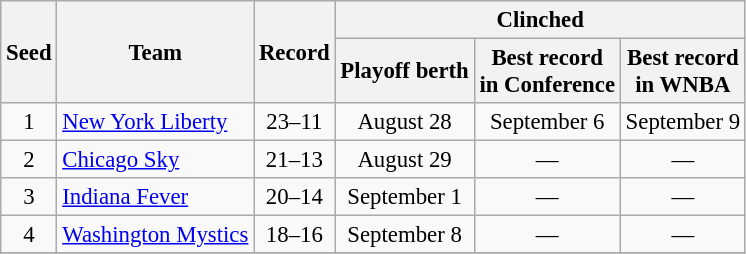<table class="wikitable"  style="font-size:95%; text-align:center">
<tr>
<th rowspan=2>Seed</th>
<th rowspan=2>Team</th>
<th rowspan=2>Record</th>
<th colspan=3>Clinched</th>
</tr>
<tr>
<th>Playoff berth</th>
<th>Best record<br> in Conference</th>
<th>Best record<br> in WNBA</th>
</tr>
<tr>
<td>1</td>
<td align=left><a href='#'>New York Liberty</a></td>
<td>23–11</td>
<td>August 28</td>
<td>September 6</td>
<td>September 9</td>
</tr>
<tr>
<td>2</td>
<td align=left><a href='#'>Chicago Sky</a></td>
<td>21–13</td>
<td>August 29</td>
<td>—</td>
<td>—</td>
</tr>
<tr>
<td>3</td>
<td align=left><a href='#'>Indiana Fever</a></td>
<td>20–14</td>
<td>September 1</td>
<td>—</td>
<td>—</td>
</tr>
<tr>
<td>4</td>
<td align=left><a href='#'>Washington Mystics</a></td>
<td>18–16</td>
<td>September 8</td>
<td>—</td>
<td>—</td>
</tr>
<tr>
</tr>
</table>
